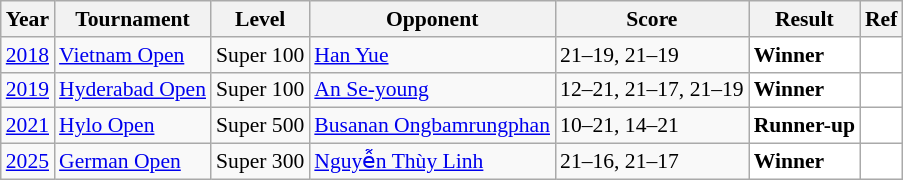<table class="sortable wikitable" style="font-size: 90%;">
<tr>
<th>Year</th>
<th>Tournament</th>
<th>Level</th>
<th>Opponent</th>
<th>Score</th>
<th>Result</th>
<th>Ref</th>
</tr>
<tr>
<td align="center"><a href='#'>2018</a></td>
<td align="left"><a href='#'>Vietnam Open</a></td>
<td align="left">Super 100</td>
<td align="left"> <a href='#'>Han Yue</a></td>
<td algin="left">21–19, 21–19</td>
<td style="text-align:left; background:white"> <strong>Winner</strong></td>
<td style="text-align:center; background:white"></td>
</tr>
<tr>
<td align="center"><a href='#'>2019</a></td>
<td align="left"><a href='#'>Hyderabad Open</a></td>
<td align="left">Super 100</td>
<td align="left"> <a href='#'>An Se-young</a></td>
<td algin="left">12–21, 21–17, 21–19</td>
<td style="text-align:left; background:white"> <strong>Winner</strong></td>
<td style="text-align:center; background:white"></td>
</tr>
<tr>
<td align="center"><a href='#'>2021</a></td>
<td align="left"><a href='#'>Hylo Open</a></td>
<td align="left">Super 500</td>
<td align="left"> <a href='#'>Busanan Ongbamrungphan</a></td>
<td algin="left">10–21, 14–21</td>
<td style="text-align:left; background:white"> <strong>Runner-up</strong></td>
<td style="text-align:center; background:white"></td>
</tr>
<tr>
<td align="center"><a href='#'>2025</a></td>
<td align="left"><a href='#'>German Open</a></td>
<td align="left">Super 300</td>
<td align="left"> <a href='#'>Nguyễn Thùy Linh</a></td>
<td algin="left">21–16, 21–17</td>
<td style="text-align:left; background:white"> <strong>Winner</strong></td>
<td style="text-align:center; background: white"></td>
</tr>
</table>
